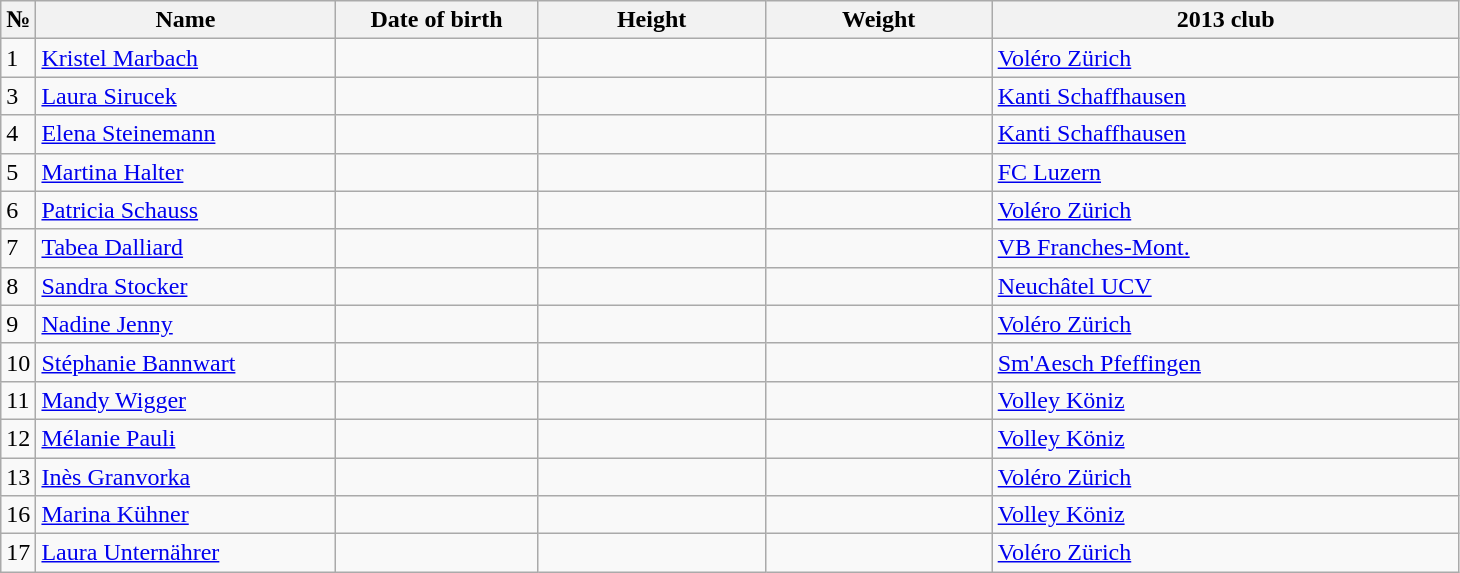<table class=wikitable sortable style=font-size:100%; text-align:center;>
<tr>
<th>№</th>
<th style=width:12em>Name</th>
<th style=width:8em>Date of birth</th>
<th style=width:9em>Height</th>
<th style=width:9em>Weight</th>
<th style=width:19em>2013 club</th>
</tr>
<tr>
<td>1</td>
<td><a href='#'>Kristel Marbach </a></td>
<td></td>
<td></td>
<td></td>
<td> <a href='#'>Voléro Zürich</a></td>
</tr>
<tr>
<td>3</td>
<td><a href='#'>Laura Sirucek</a></td>
<td></td>
<td></td>
<td></td>
<td> <a href='#'>Kanti Schaffhausen</a></td>
</tr>
<tr>
<td>4</td>
<td><a href='#'>Elena Steinemann</a></td>
<td></td>
<td></td>
<td></td>
<td> <a href='#'>Kanti Schaffhausen</a></td>
</tr>
<tr>
<td>5</td>
<td><a href='#'>Martina Halter</a></td>
<td></td>
<td></td>
<td></td>
<td> <a href='#'>FC Luzern</a></td>
</tr>
<tr>
<td>6</td>
<td><a href='#'>Patricia Schauss</a></td>
<td></td>
<td></td>
<td></td>
<td> <a href='#'>Voléro Zürich</a></td>
</tr>
<tr>
<td>7</td>
<td><a href='#'>Tabea Dalliard</a></td>
<td></td>
<td></td>
<td></td>
<td> <a href='#'>VB Franches-Mont.</a></td>
</tr>
<tr>
<td>8</td>
<td><a href='#'>Sandra Stocker</a></td>
<td></td>
<td></td>
<td></td>
<td> <a href='#'>Neuchâtel UCV</a></td>
</tr>
<tr>
<td>9</td>
<td><a href='#'>Nadine Jenny</a></td>
<td></td>
<td></td>
<td></td>
<td> <a href='#'>Voléro Zürich</a></td>
</tr>
<tr>
<td>10</td>
<td><a href='#'>Stéphanie Bannwart</a></td>
<td></td>
<td></td>
<td></td>
<td> <a href='#'>Sm'Aesch Pfeffingen</a></td>
</tr>
<tr>
<td>11</td>
<td><a href='#'>Mandy Wigger</a></td>
<td></td>
<td></td>
<td></td>
<td> <a href='#'>Volley Köniz</a></td>
</tr>
<tr>
<td>12</td>
<td><a href='#'>Mélanie Pauli</a></td>
<td></td>
<td></td>
<td></td>
<td> <a href='#'>Volley Köniz</a></td>
</tr>
<tr>
<td>13</td>
<td><a href='#'>Inès Granvorka</a></td>
<td></td>
<td></td>
<td></td>
<td> <a href='#'>Voléro Zürich</a></td>
</tr>
<tr>
<td>16</td>
<td><a href='#'>Marina Kühner</a></td>
<td></td>
<td></td>
<td></td>
<td> <a href='#'>Volley Köniz</a></td>
</tr>
<tr>
<td>17</td>
<td><a href='#'>Laura Unternährer</a></td>
<td></td>
<td></td>
<td></td>
<td> <a href='#'>Voléro Zürich</a></td>
</tr>
</table>
